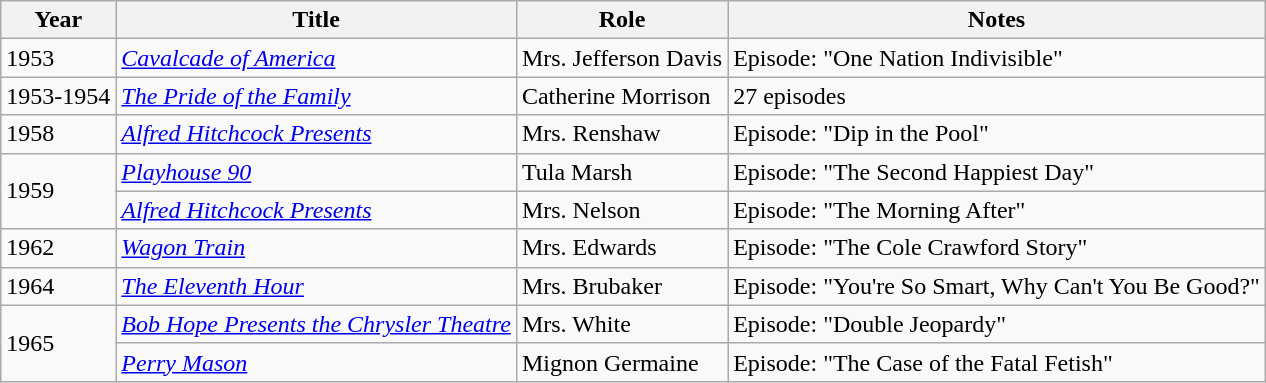<table class="wikitable sortable sticky-header">
<tr>
<th>Year</th>
<th>Title</th>
<th>Role</th>
<th>Notes</th>
</tr>
<tr>
<td>1953</td>
<td><em><a href='#'>Cavalcade of America</a></em></td>
<td>Mrs. Jefferson Davis</td>
<td>Episode: "One Nation Indivisible"</td>
</tr>
<tr>
<td>1953-1954</td>
<td data-sort-value="Pride of the Family, The"><em><a href='#'>The Pride of the Family</a></em></td>
<td>Catherine Morrison</td>
<td>27 episodes</td>
</tr>
<tr>
<td>1958</td>
<td><em><a href='#'>Alfred Hitchcock Presents</a></em></td>
<td>Mrs. Renshaw</td>
<td>Episode: "Dip in the Pool"</td>
</tr>
<tr>
<td rowspan=2>1959</td>
<td><em><a href='#'>Playhouse 90</a></em></td>
<td>Tula Marsh</td>
<td>Episode: "The Second Happiest Day"</td>
</tr>
<tr>
<td><em><a href='#'>Alfred Hitchcock Presents</a></em></td>
<td>Mrs. Nelson</td>
<td>Episode: "The Morning After"</td>
</tr>
<tr>
<td>1962</td>
<td><em><a href='#'>Wagon Train</a></em></td>
<td>Mrs. Edwards</td>
<td>Episode: "The Cole Crawford Story"</td>
</tr>
<tr>
<td>1964</td>
<td data-sort-value="Eleventh Hour, The"><em><a href='#'>The Eleventh Hour</a></em></td>
<td>Mrs. Brubaker</td>
<td>Episode: "You're So Smart, Why Can't You Be Good?"</td>
</tr>
<tr>
<td rowspan=2>1965</td>
<td><em><a href='#'>Bob Hope Presents the Chrysler Theatre</a></em></td>
<td>Mrs. White</td>
<td>Episode: "Double Jeopardy"</td>
</tr>
<tr>
<td><em><a href='#'>Perry Mason</a></em></td>
<td>Mignon Germaine</td>
<td>Episode: "The Case of the Fatal Fetish"</td>
</tr>
</table>
